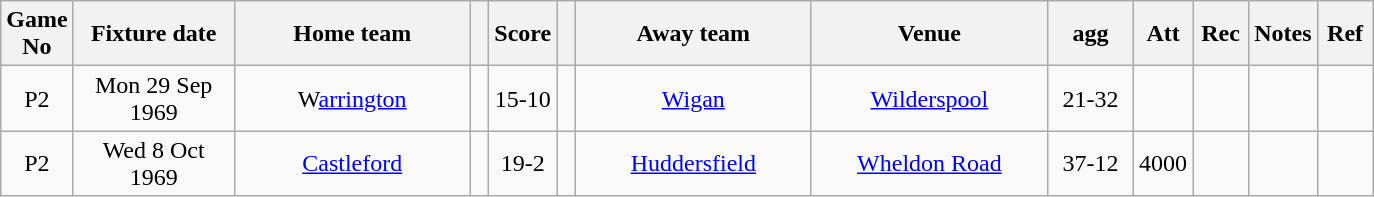<table class="wikitable" style="text-align:center;">
<tr>
<th width=20 abbr="No">Game No</th>
<th width=100 abbr="Date">Fixture date</th>
<th width=150 abbr="Home team">Home team</th>
<th width=5 abbr="space"></th>
<th width=20 abbr="Score">Score</th>
<th width=5 abbr="space"></th>
<th width=150 abbr="Away team">Away team</th>
<th width=150 abbr="Venue">Venue</th>
<th width=50 abbr="Agg">agg</th>
<th width=30 abbr="Att">Att</th>
<th width=30 abbr="Rec">Rec</th>
<th width=20 abbr="Notes">Notes</th>
<th width=30 abbr="Ref">Ref</th>
</tr>
<tr>
<td>P2</td>
<td>Mon 29 Sep 1969</td>
<td>W<a href='#'>arrington</a></td>
<td></td>
<td>15-10</td>
<td></td>
<td><a href='#'>Wigan</a></td>
<td><a href='#'>Wilderspool</a></td>
<td>21-32</td>
<td></td>
<td></td>
<td></td>
<td></td>
</tr>
<tr>
<td>P2</td>
<td>Wed 8 Oct 1969</td>
<td><a href='#'>Castleford</a></td>
<td></td>
<td>19-2</td>
<td></td>
<td><a href='#'>Huddersfield</a></td>
<td><a href='#'>Wheldon Road</a></td>
<td>37-12</td>
<td>4000</td>
<td></td>
<td></td>
<td></td>
</tr>
</table>
